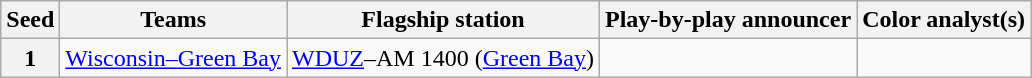<table class="wikitable">
<tr>
<th>Seed</th>
<th>Teams</th>
<th>Flagship station</th>
<th>Play-by-play announcer</th>
<th>Color analyst(s)</th>
</tr>
<tr>
<th>1</th>
<td><a href='#'>Wisconsin–Green Bay</a></td>
<td><a href='#'>WDUZ</a>–AM 1400 (<a href='#'>Green Bay</a>)</td>
<td></td>
<td></td>
</tr>
</table>
